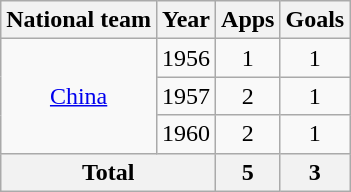<table class="wikitable" style="text-align:center">
<tr>
<th>National team</th>
<th>Year</th>
<th>Apps</th>
<th>Goals</th>
</tr>
<tr>
<td rowspan="3"><a href='#'>China</a></td>
<td>1956</td>
<td>1</td>
<td>1</td>
</tr>
<tr>
<td>1957</td>
<td>2</td>
<td>1</td>
</tr>
<tr>
<td>1960</td>
<td>2</td>
<td>1</td>
</tr>
<tr>
<th colspan=2>Total</th>
<th>5</th>
<th>3</th>
</tr>
</table>
